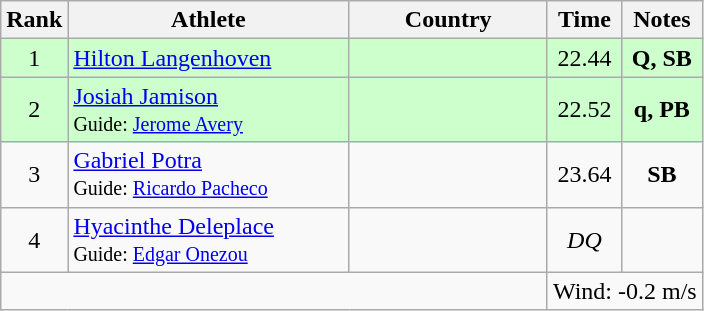<table class="wikitable sortable" style="text-align:center">
<tr>
<th>Rank</th>
<th style="width:180px">Athlete</th>
<th style="width:125px">Country</th>
<th>Time</th>
<th>Notes</th>
</tr>
<tr style="background:#cfc;">
<td>1</td>
<td style="text-align:left;"><a href='#'>Hilton Langenhoven</a></td>
<td style="text-align:left;"></td>
<td>22.44</td>
<td><strong>Q, SB</strong></td>
</tr>
<tr style="background:#cfc;">
<td>2</td>
<td style="text-align:left;"><a href='#'>Josiah Jamison</a><br><small>Guide: <a href='#'>Jerome Avery</a></small></td>
<td style="text-align:left;"></td>
<td>22.52</td>
<td><strong>q, PB</strong></td>
</tr>
<tr>
<td>3</td>
<td style="text-align:left;"><a href='#'>Gabriel Potra</a><br><small>Guide: <a href='#'>Ricardo Pacheco</a></small></td>
<td style="text-align:left;"></td>
<td>23.64</td>
<td><strong>SB</strong></td>
</tr>
<tr>
<td>4</td>
<td style="text-align:left;"><a href='#'>Hyacinthe Deleplace</a><br><small>Guide: <a href='#'>Edgar Onezou</a></small></td>
<td style="text-align:left;"></td>
<td><em>DQ</em></td>
<td></td>
</tr>
<tr class="sortbottom">
<td colspan="3"></td>
<td colspan="2">Wind: -0.2 m/s</td>
</tr>
</table>
